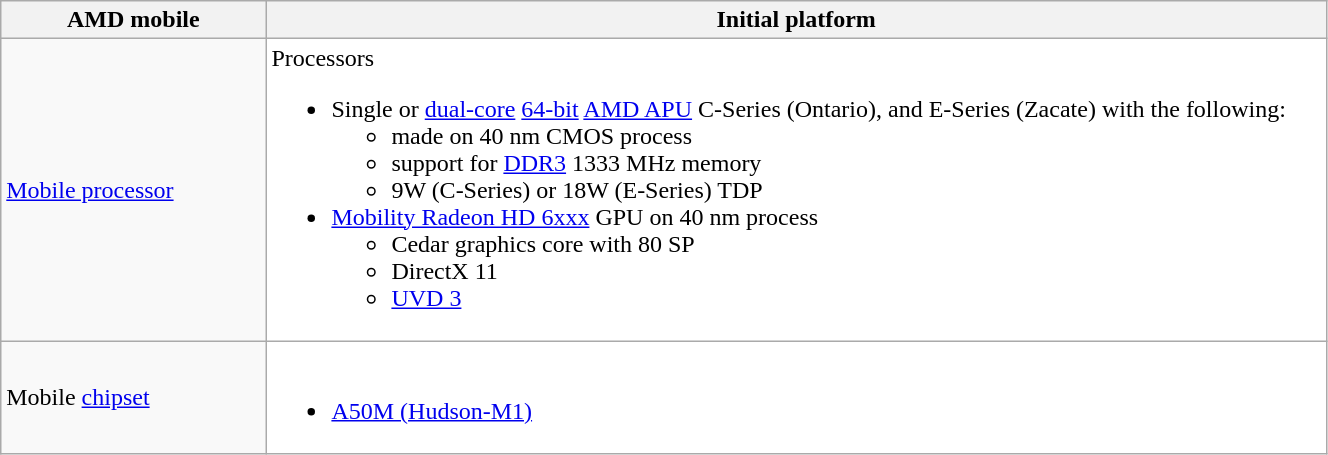<table class="wikitable" width="70%">
<tr>
<th width="20%">AMD mobile</th>
<th>Initial platform</th>
</tr>
<tr>
<td><a href='#'>Mobile processor</a></td>
<td style="background:white">Processors<br><ul><li>Single or <a href='#'>dual-core</a> <a href='#'>64-bit</a> <a href='#'>AMD APU</a> C-Series (Ontario), and E-Series (Zacate) with the following:<ul><li>made on 40 nm CMOS process</li><li>support for <a href='#'>DDR3</a> 1333 MHz memory</li><li>9W (C-Series) or 18W (E-Series) TDP</li></ul></li><li><a href='#'>Mobility Radeon HD 6xxx</a> GPU on 40 nm process<ul><li>Cedar graphics core with 80 SP</li><li>DirectX 11</li><li><a href='#'>UVD 3</a></li></ul></li></ul></td>
</tr>
<tr>
<td>Mobile <a href='#'>chipset</a></td>
<td style="background:white"><br><ul><li><a href='#'>A50M (Hudson-M1)</a></li></ul></td>
</tr>
</table>
